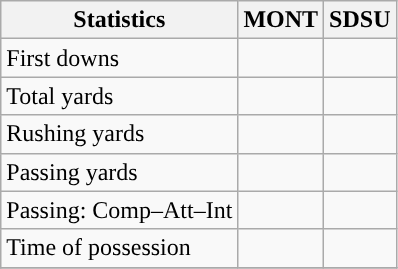<table class="wikitable" style="float: left;">
<tr>
<th>Statistics</th>
<th>MONT</th>
<th>SDSU</th>
</tr>
<tr>
<td>First downs</td>
<td></td>
<td></td>
</tr>
<tr>
<td>Total yards</td>
<td></td>
<td></td>
</tr>
<tr>
<td>Rushing yards</td>
<td></td>
<td></td>
</tr>
<tr>
<td>Passing yards</td>
<td></td>
<td></td>
</tr>
<tr>
<td>Passing: Comp–Att–Int</td>
<td></td>
<td></td>
</tr>
<tr>
<td>Time of possession</td>
<td></td>
<td></td>
</tr>
<tr>
</tr>
</table>
